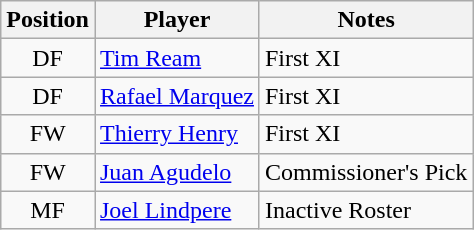<table class=wikitable>
<tr>
<th>Position</th>
<th>Player</th>
<th>Notes</th>
</tr>
<tr>
<td align=center>DF</td>
<td> <a href='#'>Tim Ream</a></td>
<td>First XI</td>
</tr>
<tr>
<td align=center>DF</td>
<td> <a href='#'>Rafael Marquez</a></td>
<td>First XI</td>
</tr>
<tr>
<td align=center>FW</td>
<td> <a href='#'>Thierry Henry</a></td>
<td>First XI</td>
</tr>
<tr>
<td align=center>FW</td>
<td> <a href='#'>Juan Agudelo</a></td>
<td>Commissioner's Pick</td>
</tr>
<tr>
<td align=center>MF</td>
<td> <a href='#'>Joel Lindpere</a></td>
<td>Inactive Roster</td>
</tr>
</table>
